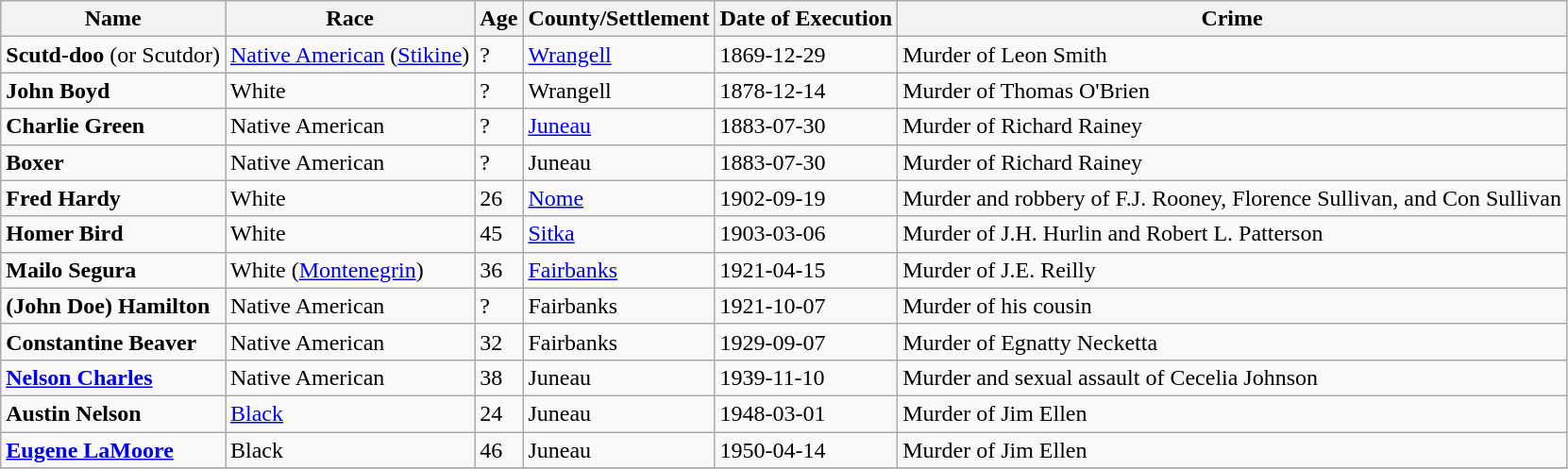<table class="wikitable sortable">
<tr>
<th>Name</th>
<th>Race</th>
<th>Age</th>
<th>County/Settlement</th>
<th>Date of Execution</th>
<th>Crime</th>
</tr>
<tr>
<td><strong>Scutd-doo</strong> (or Scutdor)</td>
<td><a href='#'>Native American</a> (<a href='#'>Stikine</a>)</td>
<td>?</td>
<td><a href='#'>Wrangell</a></td>
<td>1869-12-29</td>
<td>Murder of Leon Smith</td>
</tr>
<tr>
<td><strong>John Boyd</strong></td>
<td>White</td>
<td>?</td>
<td>Wrangell</td>
<td>1878-12-14</td>
<td>Murder of Thomas O'Brien</td>
</tr>
<tr>
<td><strong>Charlie Green</strong></td>
<td>Native American</td>
<td>?</td>
<td><a href='#'>Juneau</a></td>
<td>1883-07-30</td>
<td>Murder of Richard Rainey</td>
</tr>
<tr>
<td><strong>Boxer</strong></td>
<td>Native American</td>
<td>?</td>
<td>Juneau</td>
<td>1883-07-30</td>
<td>Murder of Richard Rainey</td>
</tr>
<tr>
<td><strong>Fred Hardy</strong></td>
<td>White</td>
<td>26</td>
<td><a href='#'>Nome</a></td>
<td>1902-09-19</td>
<td>Murder and robbery of F.J. Rooney, Florence Sullivan, and Con Sullivan</td>
</tr>
<tr>
<td><strong>Homer Bird</strong></td>
<td>White</td>
<td>45</td>
<td><a href='#'>Sitka</a></td>
<td>1903-03-06</td>
<td>Murder of J.H. Hurlin and Robert L. Patterson</td>
</tr>
<tr>
<td><strong>Mailo Segura</strong></td>
<td>White (<a href='#'>Montenegrin</a>)</td>
<td>36</td>
<td><a href='#'>Fairbanks</a></td>
<td>1921-04-15</td>
<td>Murder of J.E. Reilly</td>
</tr>
<tr>
<td><strong>(John Doe) Hamilton</strong></td>
<td>Native American</td>
<td>?</td>
<td>Fairbanks</td>
<td>1921-10-07</td>
<td>Murder of his cousin</td>
</tr>
<tr>
<td><strong>Constantine Beaver</strong></td>
<td>Native American</td>
<td>32</td>
<td>Fairbanks</td>
<td>1929-09-07</td>
<td>Murder of Egnatty Necketta</td>
</tr>
<tr>
<td><strong><a href='#'>Nelson Charles</a></strong></td>
<td>Native American</td>
<td>38</td>
<td>Juneau</td>
<td>1939-11-10</td>
<td>Murder and sexual assault of Cecelia Johnson</td>
</tr>
<tr>
<td><strong>Austin Nelson</strong></td>
<td><a href='#'>Black</a></td>
<td>24</td>
<td>Juneau</td>
<td>1948-03-01</td>
<td>Murder of Jim Ellen</td>
</tr>
<tr>
<td><strong><a href='#'>Eugene LaMoore</a></strong></td>
<td>Black</td>
<td>46</td>
<td>Juneau</td>
<td>1950-04-14</td>
<td>Murder of Jim Ellen</td>
</tr>
<tr>
</tr>
</table>
